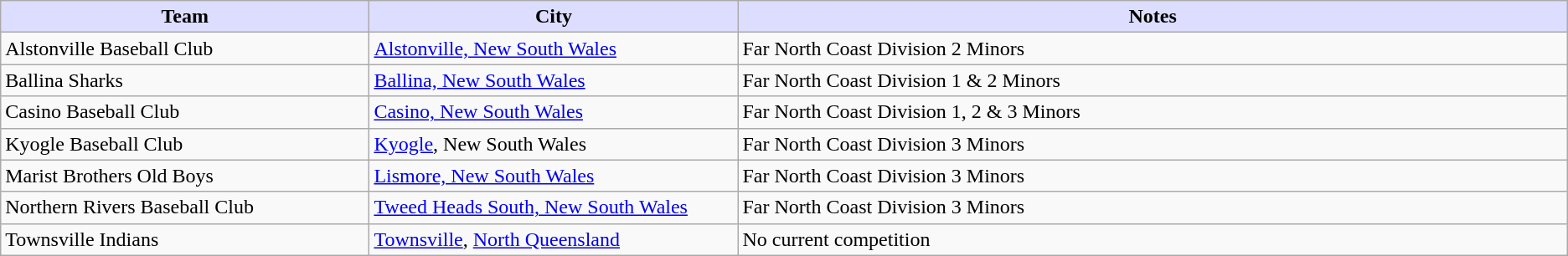<table class="wikitable">
<tr>
<th style="background:#ddf; width:20%;">Team</th>
<th style="background:#ddf; width:20%;">City</th>
<th style="background:#ddf; width:45%;">Notes</th>
</tr>
<tr>
<td>Alstonville Baseball Club</td>
<td><a href='#'>Alstonville, New South Wales</a></td>
<td>Far North Coast Division 2 Minors</td>
</tr>
<tr>
<td>Ballina Sharks</td>
<td><a href='#'>Ballina, New South Wales</a></td>
<td>Far North Coast Division 1 & 2 Minors</td>
</tr>
<tr>
<td>Casino Baseball Club</td>
<td><a href='#'>Casino, New South Wales</a></td>
<td>Far North Coast Division 1, 2 & 3 Minors</td>
</tr>
<tr>
<td>Kyogle Baseball Club</td>
<td><a href='#'>Kyogle</a>, New South Wales</td>
<td>Far North Coast Division 3 Minors</td>
</tr>
<tr>
<td>Marist Brothers Old Boys</td>
<td><a href='#'>Lismore, New South Wales</a></td>
<td>Far North Coast Division 3 Minors</td>
</tr>
<tr>
<td>Northern Rivers Baseball Club</td>
<td><a href='#'>Tweed Heads South, New South Wales</a></td>
<td>Far North Coast Division 3 Minors</td>
</tr>
<tr>
<td>Townsville Indians</td>
<td><a href='#'>Townsville</a>, <a href='#'>North Queensland</a></td>
<td>No current competition</td>
</tr>
</table>
